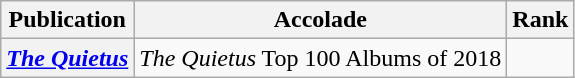<table class="wikitable sortable plainrowheaders">
<tr>
<th scope="col">Publication</th>
<th scope="col">Accolade</th>
<th scope="col">Rank</th>
</tr>
<tr>
<th scope="row"><em><a href='#'>The Quietus</a></em></th>
<td><em>The Quietus</em> Top 100 Albums of 2018</td>
<td></td>
</tr>
</table>
